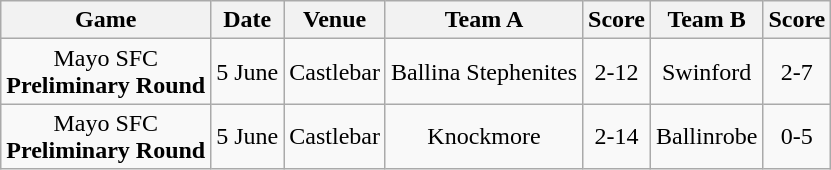<table class="wikitable">
<tr>
<th>Game</th>
<th>Date</th>
<th>Venue</th>
<th>Team A</th>
<th>Score</th>
<th>Team B</th>
<th>Score</th>
</tr>
<tr align="center">
<td>Mayo SFC<br><strong>Preliminary Round</strong></td>
<td>5 June</td>
<td>Castlebar</td>
<td>Ballina Stephenites</td>
<td>2-12</td>
<td>Swinford</td>
<td>2-7</td>
</tr>
<tr align="center">
<td>Mayo SFC<br><strong>Preliminary Round</strong></td>
<td>5 June</td>
<td>Castlebar</td>
<td>Knockmore</td>
<td>2-14</td>
<td>Ballinrobe</td>
<td>0-5</td>
</tr>
</table>
